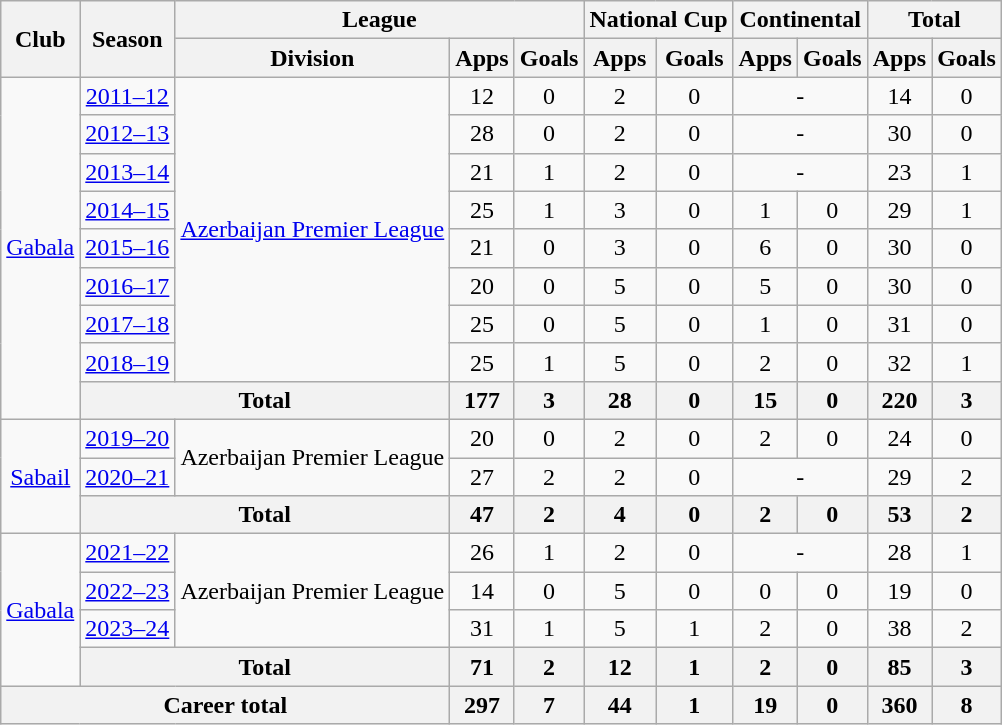<table class="wikitable" style="text-align: center;">
<tr>
<th rowspan="2">Club</th>
<th rowspan="2">Season</th>
<th colspan="3">League</th>
<th colspan="2">National Cup</th>
<th colspan="2">Continental</th>
<th colspan="2">Total</th>
</tr>
<tr>
<th>Division</th>
<th>Apps</th>
<th>Goals</th>
<th>Apps</th>
<th>Goals</th>
<th>Apps</th>
<th>Goals</th>
<th>Apps</th>
<th>Goals</th>
</tr>
<tr>
<td rowspan="9" valign="center"><a href='#'>Gabala</a></td>
<td><a href='#'>2011–12</a></td>
<td rowspan="8" valign="center"><a href='#'>Azerbaijan Premier League</a></td>
<td>12</td>
<td>0</td>
<td>2</td>
<td>0</td>
<td colspan="2">-</td>
<td>14</td>
<td>0</td>
</tr>
<tr>
<td><a href='#'>2012–13</a></td>
<td>28</td>
<td>0</td>
<td>2</td>
<td>0</td>
<td colspan="2">-</td>
<td>30</td>
<td>0</td>
</tr>
<tr>
<td><a href='#'>2013–14</a></td>
<td>21</td>
<td>1</td>
<td>2</td>
<td>0</td>
<td colspan="2">-</td>
<td>23</td>
<td>1</td>
</tr>
<tr>
<td><a href='#'>2014–15</a></td>
<td>25</td>
<td>1</td>
<td>3</td>
<td>0</td>
<td>1</td>
<td>0</td>
<td>29</td>
<td>1</td>
</tr>
<tr>
<td><a href='#'>2015–16</a></td>
<td>21</td>
<td>0</td>
<td>3</td>
<td>0</td>
<td>6</td>
<td>0</td>
<td>30</td>
<td>0</td>
</tr>
<tr>
<td><a href='#'>2016–17</a></td>
<td>20</td>
<td>0</td>
<td>5</td>
<td>0</td>
<td>5</td>
<td>0</td>
<td>30</td>
<td>0</td>
</tr>
<tr>
<td><a href='#'>2017–18</a></td>
<td>25</td>
<td>0</td>
<td>5</td>
<td>0</td>
<td>1</td>
<td>0</td>
<td>31</td>
<td>0</td>
</tr>
<tr>
<td><a href='#'>2018–19</a></td>
<td>25</td>
<td>1</td>
<td>5</td>
<td>0</td>
<td>2</td>
<td>0</td>
<td>32</td>
<td>1</td>
</tr>
<tr>
<th colspan="2">Total</th>
<th>177</th>
<th>3</th>
<th>28</th>
<th>0</th>
<th>15</th>
<th>0</th>
<th>220</th>
<th>3</th>
</tr>
<tr>
<td rowspan="3" valign="center"><a href='#'>Sabail</a></td>
<td><a href='#'>2019–20</a></td>
<td rowspan="2" valign="center">Azerbaijan Premier League</td>
<td>20</td>
<td>0</td>
<td>2</td>
<td>0</td>
<td>2</td>
<td>0</td>
<td>24</td>
<td>0</td>
</tr>
<tr>
<td><a href='#'>2020–21</a></td>
<td>27</td>
<td>2</td>
<td>2</td>
<td>0</td>
<td colspan="2">-</td>
<td>29</td>
<td>2</td>
</tr>
<tr>
<th colspan="2">Total</th>
<th>47</th>
<th>2</th>
<th>4</th>
<th>0</th>
<th>2</th>
<th>0</th>
<th>53</th>
<th>2</th>
</tr>
<tr>
<td rowspan="4" valign="center"><a href='#'>Gabala</a></td>
<td><a href='#'>2021–22</a></td>
<td rowspan="3" valign="center">Azerbaijan Premier League</td>
<td>26</td>
<td>1</td>
<td>2</td>
<td>0</td>
<td colspan="2">-</td>
<td>28</td>
<td>1</td>
</tr>
<tr>
<td><a href='#'>2022–23</a></td>
<td>14</td>
<td>0</td>
<td>5</td>
<td>0</td>
<td>0</td>
<td>0</td>
<td>19</td>
<td>0</td>
</tr>
<tr>
<td><a href='#'>2023–24</a></td>
<td>31</td>
<td>1</td>
<td>5</td>
<td>1</td>
<td>2</td>
<td>0</td>
<td>38</td>
<td>2</td>
</tr>
<tr>
<th colspan="2">Total</th>
<th>71</th>
<th>2</th>
<th>12</th>
<th>1</th>
<th>2</th>
<th>0</th>
<th>85</th>
<th>3</th>
</tr>
<tr>
<th colspan="3">Career total</th>
<th>297</th>
<th>7</th>
<th>44</th>
<th>1</th>
<th>19</th>
<th>0</th>
<th>360</th>
<th>8</th>
</tr>
</table>
